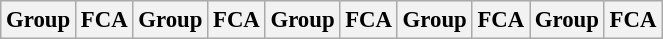<table class="wikitable" style="text-align: left; font-size:95%">
<tr bgcolor="#efefef">
<th>Group</th>
<th>FCA</th>
<th>Group</th>
<th>FCA</th>
<th>Group</th>
<th>FCA</th>
<th>Group</th>
<th>FCA</th>
<th>Group</th>
<th>FCA</th>
</tr>
</table>
